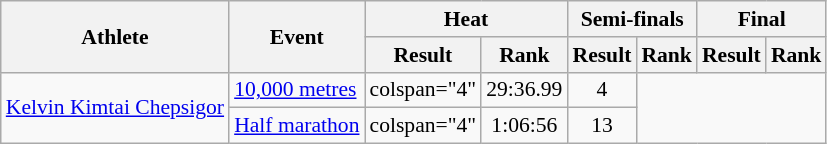<table class="wikitable" style="font-size:90%; text-align:center">
<tr>
<th rowspan="2">Athlete</th>
<th rowspan="2">Event</th>
<th colspan="2">Heat</th>
<th colspan="2">Semi-finals</th>
<th colspan="2">Final</th>
</tr>
<tr>
<th>Result</th>
<th>Rank</th>
<th>Result</th>
<th>Rank</th>
<th>Result</th>
<th>Rank</th>
</tr>
<tr>
<td align="left"  rowspan="2"><a href='#'>Kelvin Kimtai Chepsigor</a></td>
<td align="left"><a href='#'>10,000 metres</a></td>
<td>colspan="4" </td>
<td>29:36.99</td>
<td>4</td>
</tr>
<tr>
<td align="left"><a href='#'>Half marathon</a></td>
<td>colspan="4" </td>
<td>1:06:56</td>
<td>13</td>
</tr>
</table>
